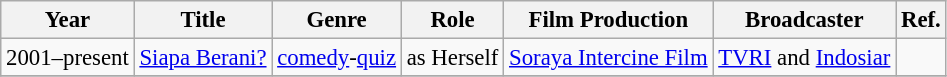<table class="wikitable" style="font-size: 95%;">
<tr>
<th>Year</th>
<th>Title</th>
<th>Genre</th>
<th>Role</th>
<th>Film Production</th>
<th>Broadcaster</th>
<th>Ref.</th>
</tr>
<tr>
<td>2001–present</td>
<td><a href='#'>Siapa Berani?</a></td>
<td><a href='#'>comedy</a>-<a href='#'>quiz</a></td>
<td>as Herself</td>
<td><a href='#'>Soraya Intercine Film</a></td>
<td><a href='#'>TVRI</a> and <a href='#'>Indosiar</a></td>
<td></td>
</tr>
<tr>
</tr>
</table>
